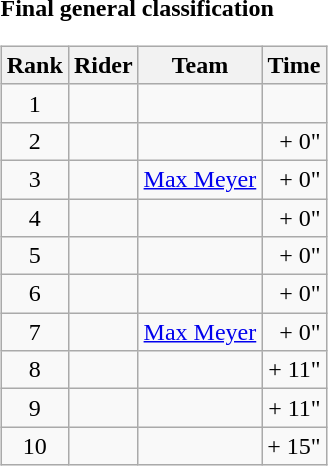<table>
<tr>
<td><strong>Final general classification</strong><br><table class="wikitable">
<tr>
<th scope="col">Rank</th>
<th scope="col">Rider</th>
<th scope="col">Team</th>
<th scope="col">Time</th>
</tr>
<tr>
<td style="text-align:center;">1</td>
<td></td>
<td></td>
<td style="text-align:right;"></td>
</tr>
<tr>
<td style="text-align:center;">2</td>
<td></td>
<td></td>
<td style="text-align:right;">+ 0"</td>
</tr>
<tr>
<td style="text-align:center;">3</td>
<td></td>
<td><a href='#'>Max Meyer</a></td>
<td style="text-align:right;">+ 0"</td>
</tr>
<tr>
<td style="text-align:center;">4</td>
<td></td>
<td></td>
<td style="text-align:right;">+ 0"</td>
</tr>
<tr>
<td style="text-align:center;">5</td>
<td></td>
<td></td>
<td style="text-align:right;">+ 0"</td>
</tr>
<tr>
<td style="text-align:center;">6</td>
<td></td>
<td></td>
<td style="text-align:right;">+ 0"</td>
</tr>
<tr>
<td style="text-align:center;">7</td>
<td></td>
<td><a href='#'>Max Meyer</a></td>
<td style="text-align:right;">+ 0"</td>
</tr>
<tr>
<td style="text-align:center;">8</td>
<td></td>
<td></td>
<td style="text-align:right;">+ 11"</td>
</tr>
<tr>
<td style="text-align:center;">9</td>
<td></td>
<td></td>
<td style="text-align:right;">+ 11"</td>
</tr>
<tr>
<td style="text-align:center;">10</td>
<td></td>
<td></td>
<td style="text-align:right;">+ 15"</td>
</tr>
</table>
</td>
</tr>
</table>
